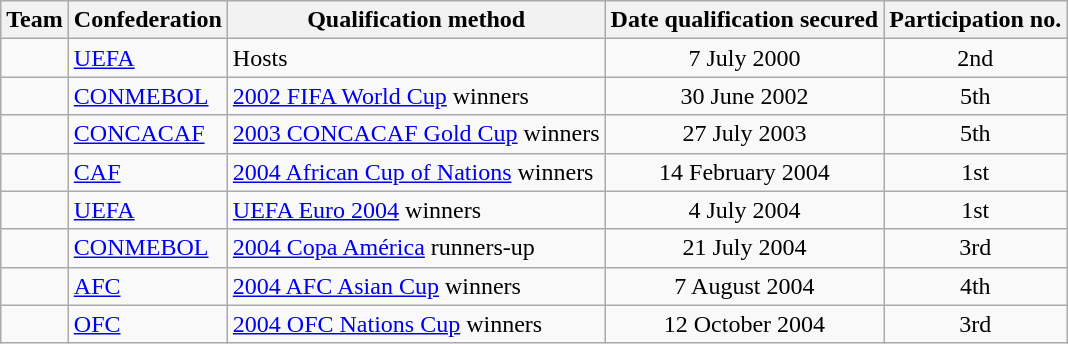<table class="wikitable sortable">
<tr>
<th>Team</th>
<th>Confederation</th>
<th>Qualification method</th>
<th>Date qualification secured</th>
<th>Participation no.</th>
</tr>
<tr>
<td></td>
<td><a href='#'>UEFA</a></td>
<td>Hosts</td>
<td align=center>7 July 2000</td>
<td align=center>2nd</td>
</tr>
<tr>
<td></td>
<td><a href='#'>CONMEBOL</a></td>
<td><a href='#'>2002 FIFA World Cup</a> winners </td>
<td align=center>30 June 2002</td>
<td align=center>5th</td>
</tr>
<tr>
<td></td>
<td><a href='#'>CONCACAF</a></td>
<td><a href='#'>2003 CONCACAF Gold Cup</a> winners</td>
<td align=center>27 July 2003</td>
<td align=center>5th</td>
</tr>
<tr>
<td></td>
<td><a href='#'>CAF</a></td>
<td><a href='#'>2004 African Cup of Nations</a> winners</td>
<td align=center>14 February 2004</td>
<td align=center>1st</td>
</tr>
<tr>
<td></td>
<td><a href='#'>UEFA</a></td>
<td><a href='#'>UEFA Euro 2004</a> winners</td>
<td align=center>4 July 2004</td>
<td align=center>1st</td>
</tr>
<tr>
<td></td>
<td><a href='#'>CONMEBOL</a></td>
<td><a href='#'>2004 Copa América</a> runners-up</td>
<td align=center>21 July 2004</td>
<td align=center>3rd</td>
</tr>
<tr>
<td></td>
<td><a href='#'>AFC</a></td>
<td><a href='#'>2004 AFC Asian Cup</a> winners</td>
<td align=center>7 August 2004</td>
<td align=center>4th</td>
</tr>
<tr>
<td></td>
<td><a href='#'>OFC</a></td>
<td><a href='#'>2004 OFC Nations Cup</a> winners</td>
<td align=center>12 October 2004</td>
<td align=center>3rd</td>
</tr>
</table>
